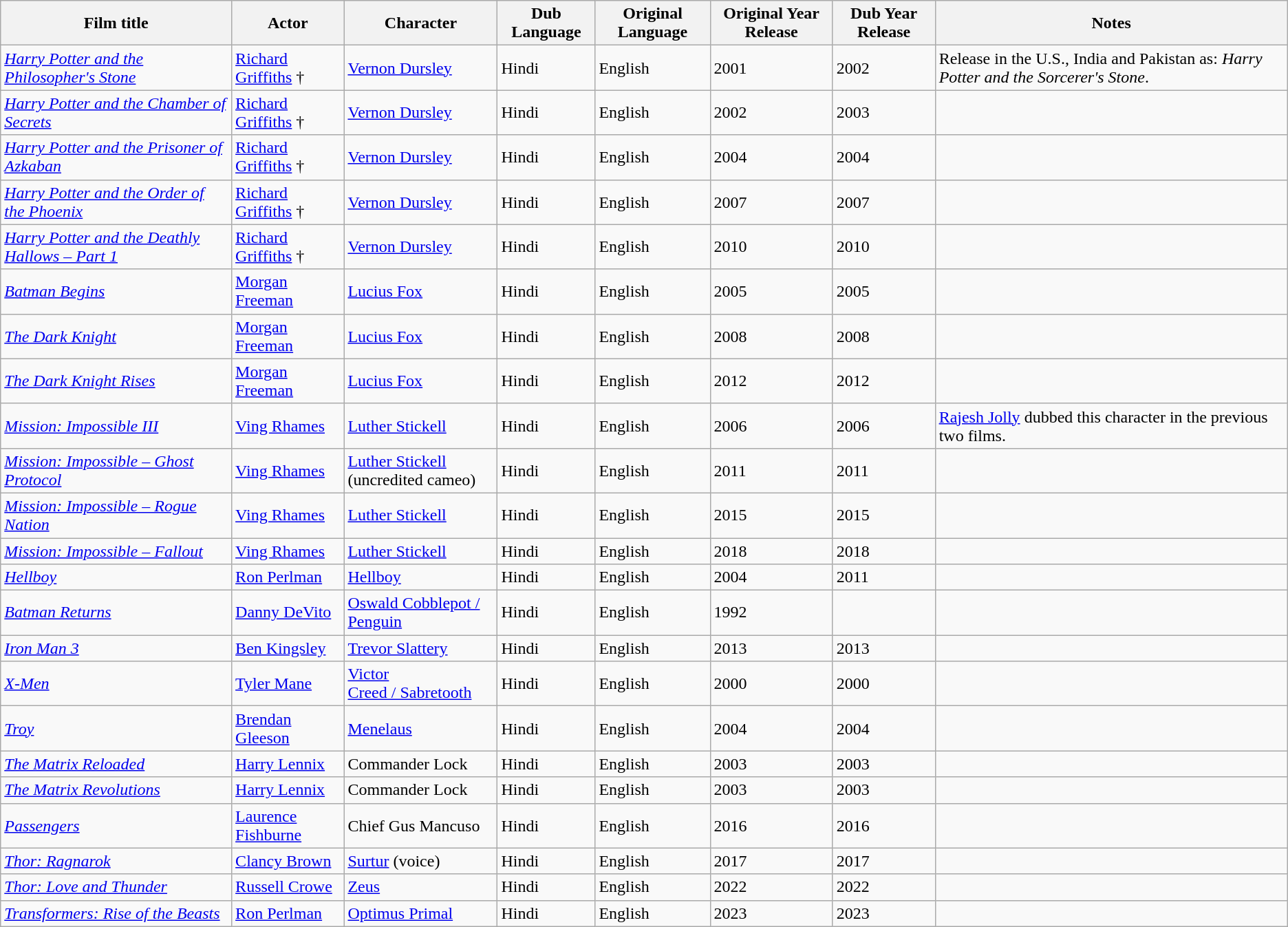<table class="wikitable sortable">
<tr>
<th>Film title</th>
<th>Actor</th>
<th>Character</th>
<th>Dub Language</th>
<th>Original Language</th>
<th>Original Year Release</th>
<th>Dub Year Release</th>
<th>Notes</th>
</tr>
<tr>
<td><a href='#'><em>Harry Potter and the Philosopher's Stone</em></a></td>
<td><a href='#'>Richard Griffiths</a> † </td>
<td><a href='#'>Vernon Dursley</a></td>
<td>Hindi</td>
<td>English</td>
<td>2001</td>
<td>2002</td>
<td>Release in the U.S., India and Pakistan as: <em>Harry Potter and the Sorcerer's Stone</em>.</td>
</tr>
<tr>
<td><a href='#'><em>Harry Potter and the Chamber of Secrets</em></a></td>
<td><a href='#'>Richard Griffiths</a> †</td>
<td><a href='#'>Vernon Dursley</a></td>
<td>Hindi</td>
<td>English</td>
<td>2002</td>
<td>2003</td>
<td></td>
</tr>
<tr>
<td><a href='#'><em>Harry Potter and the Prisoner of Azkaban</em></a></td>
<td><a href='#'>Richard Griffiths</a> †</td>
<td><a href='#'>Vernon Dursley</a></td>
<td>Hindi</td>
<td>English</td>
<td>2004</td>
<td>2004</td>
<td></td>
</tr>
<tr>
<td><a href='#'><em>Harry Potter and the Order of the Phoenix</em></a></td>
<td><a href='#'>Richard Griffiths</a> †</td>
<td><a href='#'>Vernon Dursley</a></td>
<td>Hindi</td>
<td>English</td>
<td>2007</td>
<td>2007</td>
<td></td>
</tr>
<tr>
<td><em><a href='#'>Harry Potter and the Deathly Hallows – Part 1</a></em></td>
<td><a href='#'>Richard Griffiths</a> †</td>
<td><a href='#'>Vernon Dursley</a></td>
<td>Hindi</td>
<td>English</td>
<td>2010</td>
<td>2010</td>
<td></td>
</tr>
<tr>
<td><em><a href='#'>Batman Begins</a></em></td>
<td><a href='#'>Morgan Freeman</a></td>
<td><a href='#'>Lucius Fox</a></td>
<td>Hindi</td>
<td>English</td>
<td>2005</td>
<td>2005</td>
<td></td>
</tr>
<tr>
<td><em><a href='#'>The Dark Knight</a></em></td>
<td><a href='#'>Morgan Freeman</a></td>
<td><a href='#'>Lucius Fox</a></td>
<td>Hindi</td>
<td>English</td>
<td>2008</td>
<td>2008</td>
<td></td>
</tr>
<tr>
<td><em><a href='#'>The Dark Knight Rises</a></em></td>
<td><a href='#'>Morgan Freeman</a></td>
<td><a href='#'>Lucius Fox</a></td>
<td>Hindi</td>
<td>English</td>
<td>2012</td>
<td>2012</td>
<td></td>
</tr>
<tr>
<td><em><a href='#'>Mission: Impossible III</a></em></td>
<td><a href='#'>Ving Rhames</a></td>
<td><a href='#'>Luther Stickell</a></td>
<td>Hindi</td>
<td>English</td>
<td>2006</td>
<td>2006</td>
<td><a href='#'>Rajesh Jolly</a> dubbed this character in the previous two films.</td>
</tr>
<tr>
<td><em><a href='#'>Mission: Impossible – Ghost Protocol</a></em></td>
<td><a href='#'>Ving Rhames</a></td>
<td><a href='#'>Luther Stickell</a><br>(uncredited cameo)</td>
<td>Hindi</td>
<td>English</td>
<td>2011</td>
<td>2011</td>
<td></td>
</tr>
<tr>
<td><em><a href='#'>Mission: Impossible – Rogue Nation</a></em></td>
<td><a href='#'>Ving Rhames</a></td>
<td><a href='#'>Luther Stickell</a></td>
<td>Hindi</td>
<td>English</td>
<td>2015</td>
<td>2015</td>
<td></td>
</tr>
<tr>
<td><em><a href='#'>Mission: Impossible – Fallout</a></em></td>
<td><a href='#'>Ving Rhames</a></td>
<td><a href='#'>Luther Stickell</a></td>
<td>Hindi</td>
<td>English</td>
<td>2018</td>
<td>2018</td>
<td></td>
</tr>
<tr>
<td><a href='#'><em>Hellboy</em></a></td>
<td><a href='#'>Ron Perlman</a></td>
<td><a href='#'>Hellboy</a></td>
<td>Hindi</td>
<td>English</td>
<td>2004</td>
<td>2011</td>
<td></td>
</tr>
<tr>
<td><em><a href='#'>Batman Returns</a></em></td>
<td><a href='#'>Danny DeVito</a></td>
<td><a href='#'>Oswald Cobblepot / Penguin</a></td>
<td>Hindi</td>
<td>English</td>
<td>1992</td>
<td></td>
<td></td>
</tr>
<tr>
<td><em><a href='#'>Iron Man 3</a></em></td>
<td><a href='#'>Ben Kingsley</a></td>
<td><a href='#'>Trevor Slattery</a></td>
<td>Hindi</td>
<td>English</td>
<td>2013</td>
<td>2013</td>
<td></td>
</tr>
<tr>
<td><a href='#'><em>X-Men</em></a></td>
<td><a href='#'>Tyler Mane</a></td>
<td><a href='#'>Victor <br>Creed / Sabretooth</a></td>
<td>Hindi</td>
<td>English</td>
<td>2000</td>
<td>2000</td>
<td></td>
</tr>
<tr>
<td><a href='#'><em>Troy</em></a></td>
<td><a href='#'>Brendan Gleeson</a></td>
<td><a href='#'>Menelaus</a></td>
<td>Hindi</td>
<td>English</td>
<td>2004</td>
<td>2004</td>
<td></td>
</tr>
<tr>
<td><em><a href='#'>The Matrix Reloaded</a></em></td>
<td><a href='#'>Harry Lennix</a></td>
<td>Commander Lock</td>
<td>Hindi</td>
<td>English</td>
<td>2003</td>
<td>2003</td>
<td></td>
</tr>
<tr>
<td><em><a href='#'>The Matrix Revolutions</a></em></td>
<td><a href='#'>Harry Lennix</a></td>
<td>Commander Lock</td>
<td>Hindi</td>
<td>English</td>
<td>2003</td>
<td>2003</td>
<td></td>
</tr>
<tr>
<td><a href='#'><em>Passengers</em></a></td>
<td><a href='#'>Laurence Fishburne</a></td>
<td>Chief Gus Mancuso</td>
<td>Hindi</td>
<td>English</td>
<td>2016</td>
<td>2016</td>
<td></td>
</tr>
<tr>
<td><em><a href='#'>Thor: Ragnarok</a></em></td>
<td><a href='#'>Clancy Brown</a></td>
<td><a href='#'>Surtur</a> (voice)</td>
<td>Hindi</td>
<td>English</td>
<td>2017</td>
<td>2017</td>
<td></td>
</tr>
<tr>
<td><em><a href='#'>Thor: Love and Thunder</a></em></td>
<td><a href='#'>Russell Crowe</a></td>
<td><a href='#'>Zeus</a></td>
<td>Hindi</td>
<td>English</td>
<td>2022</td>
<td>2022</td>
<td></td>
</tr>
<tr>
<td><em><a href='#'>Transformers: Rise of the Beasts</a></em></td>
<td><a href='#'>Ron Perlman</a></td>
<td><a href='#'>Optimus Primal</a></td>
<td>Hindi</td>
<td>English</td>
<td>2023</td>
<td>2023</td>
<td></td>
</tr>
</table>
